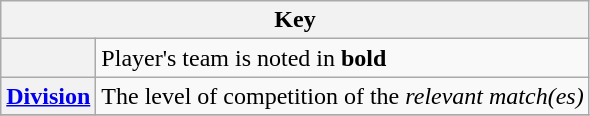<table class="wikitable plainrowheaders">
<tr>
<th colspan="2" scope="col">Key</th>
</tr>
<tr>
<th></th>
<td>Player's team is noted in <strong>bold</strong></td>
</tr>
<tr>
<th><a href='#'>Division</a></th>
<td>The level of competition of the <em>relevant match(es)</em></td>
</tr>
<tr>
</tr>
</table>
